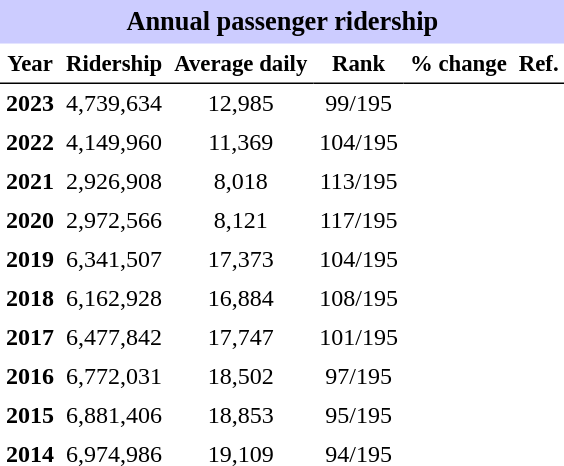<table class="toccolours" cellpadding="4" cellspacing="0" style="text-align:right;">
<tr>
<th colspan="6"  style="background-color:#ccf; background-color:#ccf; font-size:110%; text-align:center;">Annual passenger ridership</th>
</tr>
<tr style="font-size:95%; text-align:center">
<th style="border-bottom:1px solid black">Year</th>
<th style="border-bottom:1px solid black">Ridership</th>
<th style="border-bottom:1px solid black">Average daily</th>
<th style="border-bottom:1px solid black">Rank</th>
<th style="border-bottom:1px solid black">% change</th>
<th style="border-bottom:1px solid black">Ref.</th>
</tr>
<tr style="text-align:center;">
<td><strong>2023</strong></td>
<td>4,739,634</td>
<td>12,985</td>
<td>99/195</td>
<td></td>
<td></td>
</tr>
<tr style="text-align:center;">
<td><strong>2022</strong></td>
<td>4,149,960</td>
<td>11,369</td>
<td>104/195</td>
<td></td>
<td></td>
</tr>
<tr style="text-align:center;">
<td><strong>2021</strong></td>
<td>2,926,908</td>
<td>8,018</td>
<td>113/195</td>
<td></td>
<td></td>
</tr>
<tr style="text-align:center;">
<td><strong>2020</strong></td>
<td>2,972,566</td>
<td>8,121</td>
<td>117/195</td>
<td></td>
<td></td>
</tr>
<tr style="text-align:center;">
<td><strong>2019</strong></td>
<td>6,341,507</td>
<td>17,373</td>
<td>104/195</td>
<td></td>
<td></td>
</tr>
<tr style="text-align:center;">
<td><strong>2018</strong></td>
<td>6,162,928</td>
<td>16,884</td>
<td>108/195</td>
<td></td>
<td></td>
</tr>
<tr style="text-align:center;">
<td><strong>2017</strong></td>
<td>6,477,842</td>
<td>17,747</td>
<td>101/195</td>
<td></td>
<td></td>
</tr>
<tr style="text-align:center;">
<td><strong>2016</strong></td>
<td>6,772,031</td>
<td>18,502</td>
<td>97/195</td>
<td></td>
<td></td>
</tr>
<tr style="text-align:center;">
<td><strong>2015</strong></td>
<td>6,881,406</td>
<td>18,853</td>
<td>95/195</td>
<td></td>
<td></td>
</tr>
<tr style="text-align:center;">
<td><strong>2014</strong></td>
<td>6,974,986</td>
<td>19,109</td>
<td>94/195</td>
<td></td>
<td></td>
</tr>
</table>
